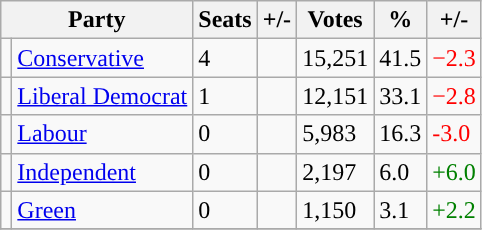<table class="wikitable">
<tr>
<th colspan="2">Party</th>
<th>Seats</th>
<th>+/-</th>
<th>Votes</th>
<th>%</th>
<th>+/-</th>
</tr>
<tr>
<td style="background-color: "></td>
<td><a href='#'>Conservative</a></td>
<td>4</td>
<td></td>
<td>15,251</td>
<td>41.5</td>
<td style="color:red">−2.3</td>
</tr>
<tr>
<td style="background-color: "></td>
<td><a href='#'>Liberal Democrat</a></td>
<td>1</td>
<td></td>
<td>12,151</td>
<td>33.1</td>
<td style="color:red">−2.8</td>
</tr>
<tr>
<td style="background-color: "></td>
<td><a href='#'>Labour</a></td>
<td>0</td>
<td></td>
<td>5,983</td>
<td>16.3</td>
<td style="color:red">-3.0</td>
</tr>
<tr>
<td style="background-color: "></td>
<td><a href='#'>Independent</a></td>
<td>0</td>
<td></td>
<td>2,197</td>
<td>6.0</td>
<td style="color:green">+6.0</td>
</tr>
<tr>
<td style="background-color: "></td>
<td><a href='#'>Green</a></td>
<td>0</td>
<td></td>
<td>1,150</td>
<td>3.1</td>
<td style="color:green">+2.2</td>
</tr>
<tr>
</tr>
</table>
